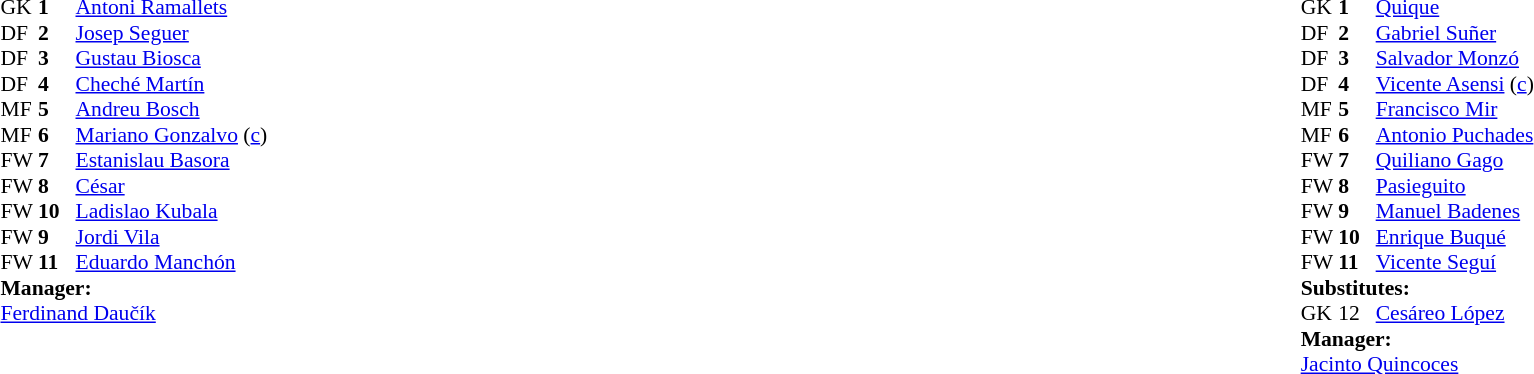<table width="100%">
<tr>
<td valign="top" width="50%"><br><table style="font-size: 90%" cellspacing="0" cellpadding="0">
<tr>
<td colspan="4"></td>
</tr>
<tr>
<th width="25"></th>
<th width="25"></th>
</tr>
<tr>
<td>GK</td>
<td><strong>1</strong></td>
<td> <a href='#'>Antoni Ramallets</a></td>
</tr>
<tr>
<td>DF</td>
<td><strong>2</strong></td>
<td> <a href='#'>Josep Seguer</a></td>
</tr>
<tr>
<td>DF</td>
<td><strong>3</strong></td>
<td> <a href='#'>Gustau Biosca</a></td>
</tr>
<tr>
<td>DF</td>
<td><strong>4</strong></td>
<td> <a href='#'>Cheché Martín</a></td>
</tr>
<tr>
<td>MF</td>
<td><strong>5</strong></td>
<td> <a href='#'>Andreu Bosch</a></td>
</tr>
<tr>
<td>MF</td>
<td><strong>6</strong></td>
<td> <a href='#'>Mariano Gonzalvo</a> (<a href='#'>c</a>)</td>
</tr>
<tr>
<td>FW</td>
<td><strong>7</strong></td>
<td> <a href='#'>Estanislau Basora</a></td>
</tr>
<tr>
<td>FW</td>
<td><strong>8</strong></td>
<td> <a href='#'>César</a></td>
</tr>
<tr>
<td>FW</td>
<td><strong>10</strong></td>
<td> <a href='#'>Ladislao Kubala</a></td>
</tr>
<tr>
<td>FW</td>
<td><strong>9</strong></td>
<td> <a href='#'>Jordi Vila</a></td>
</tr>
<tr>
<td>FW</td>
<td><strong>11</strong></td>
<td> <a href='#'>Eduardo Manchón</a></td>
</tr>
<tr>
<td colspan=4><strong>Manager:</strong></td>
</tr>
<tr>
<td colspan="4"> <a href='#'>Ferdinand Daučík</a></td>
</tr>
</table>
</td>
<td valign="top" width="50%"><br><table style="font-size: 90%" cellspacing="0" cellpadding="0" align=center>
<tr>
<td colspan="4"></td>
</tr>
<tr>
<th width="25"></th>
<th width="25"></th>
</tr>
<tr>
<td>GK</td>
<td><strong>1</strong></td>
<td> <a href='#'>Quique</a></td>
<td></td>
<td></td>
</tr>
<tr>
<td>DF</td>
<td><strong>2</strong></td>
<td> <a href='#'>Gabriel Suñer</a></td>
</tr>
<tr>
<td>DF</td>
<td><strong>3</strong></td>
<td> <a href='#'>Salvador Monzó</a></td>
</tr>
<tr>
<td>DF</td>
<td><strong>4</strong></td>
<td> <a href='#'>Vicente Asensi</a> (<a href='#'>c</a>)</td>
</tr>
<tr>
<td>MF</td>
<td><strong>5</strong></td>
<td> <a href='#'>Francisco Mir</a></td>
</tr>
<tr>
<td>MF</td>
<td><strong>6</strong></td>
<td> <a href='#'>Antonio Puchades</a></td>
</tr>
<tr>
<td>FW</td>
<td><strong>7</strong></td>
<td> <a href='#'>Quiliano Gago</a></td>
</tr>
<tr>
<td>FW</td>
<td><strong>8</strong></td>
<td> <a href='#'>Pasieguito</a></td>
</tr>
<tr>
<td>FW</td>
<td><strong>9</strong></td>
<td> <a href='#'>Manuel Badenes</a></td>
</tr>
<tr>
<td>FW</td>
<td><strong>10</strong></td>
<td> <a href='#'>Enrique Buqué</a></td>
</tr>
<tr>
<td>FW</td>
<td><strong>11</strong></td>
<td> <a href='#'>Vicente Seguí</a></td>
</tr>
<tr>
<td colspan=4><strong>Substitutes:</strong></td>
</tr>
<tr>
<td>GK</td>
<td>12</td>
<td> <a href='#'>Cesáreo López</a></td>
<td></td>
<td></td>
</tr>
<tr>
<td colspan=4><strong>Manager:</strong></td>
</tr>
<tr>
<td colspan="4"> <a href='#'>Jacinto Quincoces</a></td>
</tr>
<tr>
</tr>
</table>
</td>
</tr>
</table>
